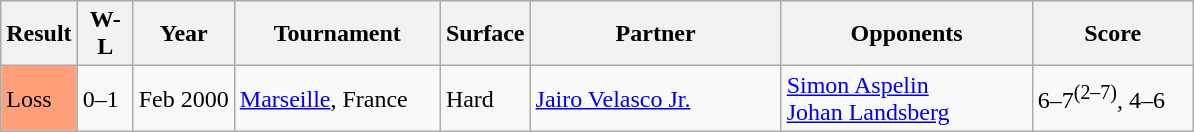<table class="sortable wikitable">
<tr>
<th>Result</th>
<th style="width:30px" class="unsortable">W-L</th>
<th>Year</th>
<th style="width:130px">Tournament</th>
<th style="width:50px">Surface</th>
<th style="width:160px">Partner</th>
<th style="width:160px">Opponents</th>
<th style="width:100px" class="unsortable">Score</th>
</tr>
<tr>
<td style="background:#ffa07a;">Loss</td>
<td>0–1</td>
<td>Feb 2000</td>
<td><a href='#'>Marseille</a>, France</td>
<td>Hard</td>
<td> <a href='#'>Jairo Velasco Jr.</a></td>
<td> <a href='#'>Simon Aspelin</a><br> <a href='#'>Johan Landsberg</a></td>
<td>6–7<sup>(2–7)</sup>, 4–6</td>
</tr>
</table>
